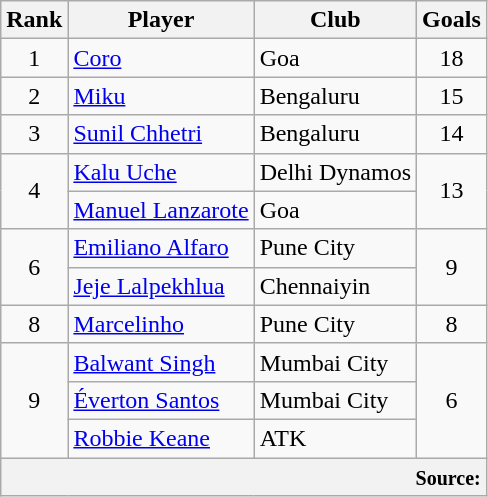<table class="wikitable" style="text-align:center">
<tr>
<th>Rank</th>
<th>Player</th>
<th>Club</th>
<th>Goals</th>
</tr>
<tr>
<td rowspan="1">1</td>
<td align="left"> <a href='#'>Coro</a></td>
<td align="left">Goa</td>
<td rowspan="1">18</td>
</tr>
<tr>
<td rowspan="1">2</td>
<td align="left"> <a href='#'>Miku</a></td>
<td align="left">Bengaluru</td>
<td rowspan="1">15</td>
</tr>
<tr>
<td rowspan="1">3</td>
<td align="left"> <a href='#'>Sunil Chhetri</a></td>
<td align="left">Bengaluru</td>
<td rowspan="1">14</td>
</tr>
<tr>
<td rowspan="2">4</td>
<td align="left"> <a href='#'>Kalu Uche</a></td>
<td align="left">Delhi Dynamos</td>
<td rowspan="2">13</td>
</tr>
<tr>
<td align="left"> <a href='#'>Manuel Lanzarote</a></td>
<td align="left">Goa</td>
</tr>
<tr>
<td rowspan="2">6</td>
<td align="left"> <a href='#'>Emiliano Alfaro</a></td>
<td align="left">Pune City</td>
<td rowspan="2">9</td>
</tr>
<tr>
<td align="left"> <a href='#'>Jeje Lalpekhlua</a></td>
<td align="left">Chennaiyin</td>
</tr>
<tr>
<td rowspan="1">8</td>
<td align="left"> <a href='#'>Marcelinho</a></td>
<td align="left">Pune City</td>
<td rowspan="1">8</td>
</tr>
<tr>
<td rowspan="3">9</td>
<td align="left"> <a href='#'>Balwant Singh</a></td>
<td align="left">Mumbai City</td>
<td rowspan="3">6</td>
</tr>
<tr>
<td align="left"> <a href='#'>Éverton Santos</a></td>
<td align="left">Mumbai City</td>
</tr>
<tr>
<td align="left"> <a href='#'>Robbie Keane</a></td>
<td align="left">ATK</td>
</tr>
<tr>
<th colspan="5" style="text-align:right;"><small>Source:</small></th>
</tr>
</table>
